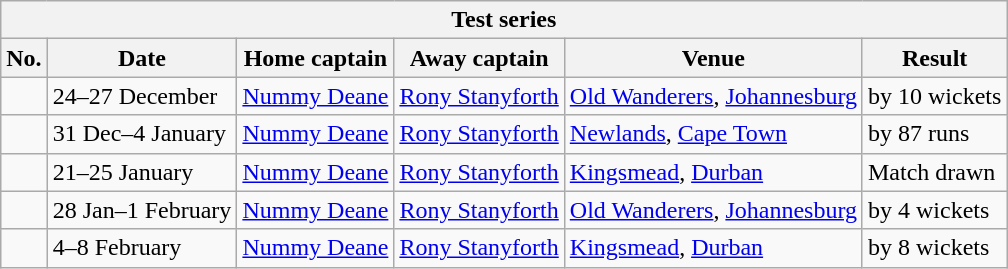<table class="wikitable">
<tr>
<th colspan="9">Test series</th>
</tr>
<tr>
<th>No.</th>
<th>Date</th>
<th>Home captain</th>
<th>Away captain</th>
<th>Venue</th>
<th>Result</th>
</tr>
<tr>
<td></td>
<td>24–27 December</td>
<td><a href='#'>Nummy Deane</a></td>
<td><a href='#'>Rony Stanyforth</a></td>
<td><a href='#'>Old Wanderers</a>, <a href='#'>Johannesburg</a></td>
<td> by 10 wickets</td>
</tr>
<tr>
<td></td>
<td>31 Dec–4 January</td>
<td><a href='#'>Nummy Deane</a></td>
<td><a href='#'>Rony Stanyforth</a></td>
<td><a href='#'>Newlands</a>, <a href='#'>Cape Town</a></td>
<td> by 87 runs</td>
</tr>
<tr>
<td></td>
<td>21–25 January</td>
<td><a href='#'>Nummy Deane</a></td>
<td><a href='#'>Rony Stanyforth</a></td>
<td><a href='#'>Kingsmead</a>, <a href='#'>Durban</a></td>
<td>Match drawn</td>
</tr>
<tr>
<td></td>
<td>28 Jan–1 February</td>
<td><a href='#'>Nummy Deane</a></td>
<td><a href='#'>Rony Stanyforth</a></td>
<td><a href='#'>Old Wanderers</a>, <a href='#'>Johannesburg</a></td>
<td> by 4 wickets</td>
</tr>
<tr>
<td></td>
<td>4–8 February</td>
<td><a href='#'>Nummy Deane</a></td>
<td><a href='#'>Rony Stanyforth</a></td>
<td><a href='#'>Kingsmead</a>, <a href='#'>Durban</a></td>
<td> by 8 wickets</td>
</tr>
</table>
